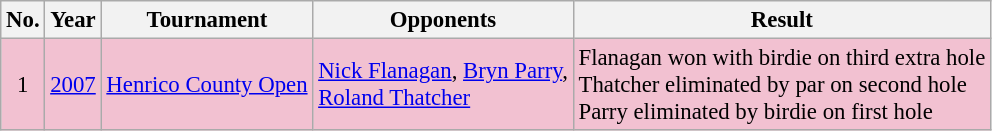<table class="wikitable" style="font-size:95%;">
<tr>
<th>No.</th>
<th>Year</th>
<th>Tournament</th>
<th>Opponents</th>
<th>Result</th>
</tr>
<tr style="background:#F2C1D1;">
<td align=center>1</td>
<td align=center><a href='#'>2007</a></td>
<td><a href='#'>Henrico County Open</a></td>
<td> <a href='#'>Nick Flanagan</a>,  <a href='#'>Bryn Parry</a>,<br> <a href='#'>Roland Thatcher</a></td>
<td>Flanagan won with birdie on third extra hole<br>Thatcher eliminated by par on second hole<br>Parry eliminated by birdie on first hole</td>
</tr>
</table>
